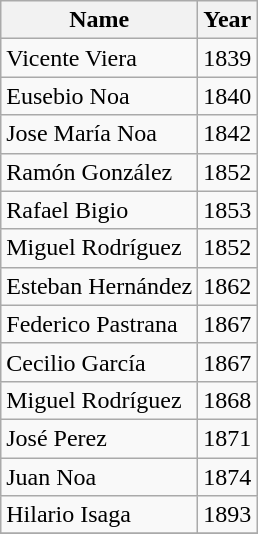<table class="wikitable">
<tr>
<th>Name</th>
<th>Year</th>
</tr>
<tr>
<td>Vicente Viera</td>
<td>1839</td>
</tr>
<tr>
<td>Eusebio Noa</td>
<td>1840</td>
</tr>
<tr>
<td>Jose María Noa</td>
<td>1842</td>
</tr>
<tr>
<td>Ramón González</td>
<td>1852</td>
</tr>
<tr>
<td>Rafael Bigio</td>
<td>1853</td>
</tr>
<tr>
<td>Miguel Rodríguez</td>
<td>1852</td>
</tr>
<tr>
<td>Esteban Hernández</td>
<td>1862</td>
</tr>
<tr>
<td>Federico Pastrana</td>
<td>1867</td>
</tr>
<tr>
<td>Cecilio García</td>
<td>1867</td>
</tr>
<tr>
<td>Miguel Rodríguez</td>
<td>1868</td>
</tr>
<tr>
<td>José Perez</td>
<td>1871</td>
</tr>
<tr>
<td>Juan Noa</td>
<td>1874</td>
</tr>
<tr>
<td>Hilario Isaga</td>
<td>1893</td>
</tr>
<tr>
</tr>
</table>
